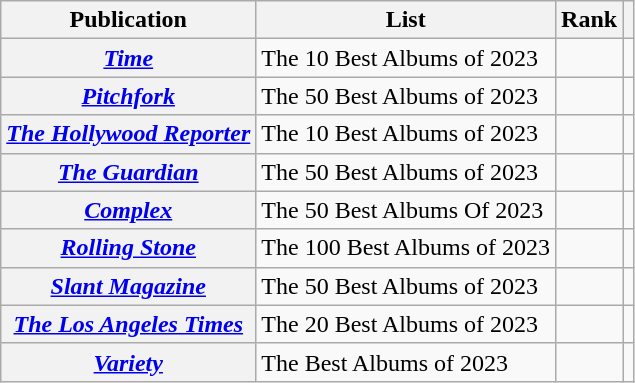<table class="wikitable sortable plainrowheaders">
<tr>
<th scope="col">Publication</th>
<th scope="col">List</th>
<th scope="col">Rank</th>
<th scope="col" class="unsortable"></th>
</tr>
<tr>
<th scope="row"><em><a href='#'>Time</a></em></th>
<td>The 10 Best Albums of 2023</td>
<td></td>
<td></td>
</tr>
<tr>
<th scope="row"><em><a href='#'>Pitchfork</a></em></th>
<td>The 50 Best Albums of 2023</td>
<td></td>
<td></td>
</tr>
<tr>
<th scope="row"><em><a href='#'>The Hollywood Reporter</a></em></th>
<td>The 10 Best Albums of 2023</td>
<td></td>
<td></td>
</tr>
<tr>
<th scope="row"><em><a href='#'>The Guardian</a></em></th>
<td>The 50 Best Albums of 2023</td>
<td></td>
<td></td>
</tr>
<tr>
<th scope="row"><em><a href='#'>Complex</a></em></th>
<td>The 50 Best Albums Of 2023</td>
<td></td>
<td></td>
</tr>
<tr>
<th scope="row"><em><a href='#'>Rolling Stone</a></em></th>
<td>The 100 Best Albums of 2023</td>
<td></td>
<td></td>
</tr>
<tr>
<th scope="row"><em><a href='#'>Slant Magazine</a></em></th>
<td>The 50 Best Albums of 2023</td>
<td></td>
<td></td>
</tr>
<tr>
<th scope="row"><em><a href='#'>The Los Angeles Times</a></em></th>
<td>The 20 Best Albums of 2023</td>
<td></td>
<td></td>
</tr>
<tr>
<th scope="row"><em><a href='#'>Variety</a></em></th>
<td>The Best Albums of 2023</td>
<td></td>
<td></td>
</tr>
</table>
